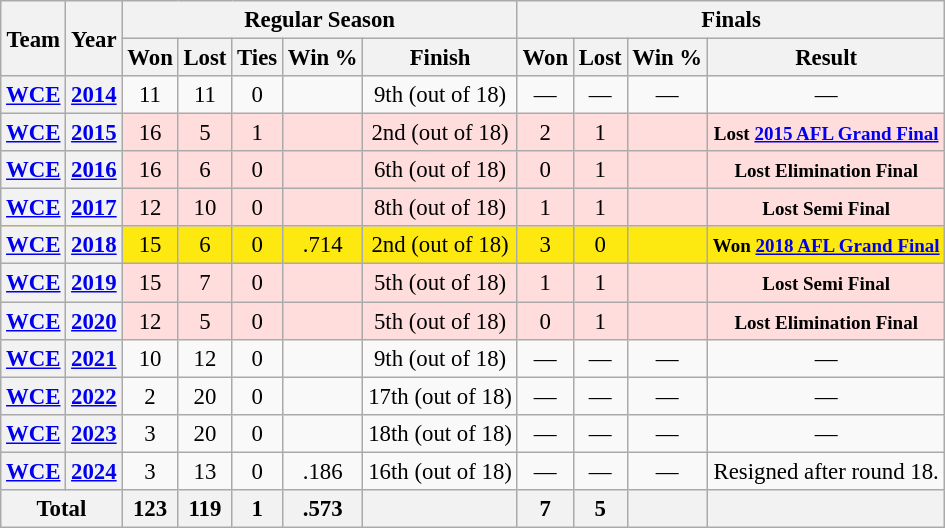<table class="wikitable" style="font-size: 95%; text-align:center;">
<tr>
<th rowspan="2">Team</th>
<th rowspan="2">Year</th>
<th colspan="5">Regular Season</th>
<th colspan="4">Finals</th>
</tr>
<tr>
<th>Won</th>
<th>Lost</th>
<th>Ties</th>
<th>Win %</th>
<th>Finish</th>
<th>Won</th>
<th>Lost</th>
<th>Win %</th>
<th>Result</th>
</tr>
<tr>
<th><a href='#'>WCE</a></th>
<th><a href='#'>2014</a></th>
<td>11</td>
<td>11</td>
<td>0</td>
<td></td>
<td>9th (out of 18)</td>
<td>—</td>
<td>—</td>
<td>—</td>
<td>—</td>
</tr>
<tr style="background:#fdd;">
<th><a href='#'>WCE</a></th>
<th><a href='#'>2015</a></th>
<td>16</td>
<td>5</td>
<td>1</td>
<td></td>
<td>2nd (out of 18)</td>
<td>2</td>
<td>1</td>
<td></td>
<td><small><strong>Lost <a href='#'>2015 AFL Grand Final</a></strong></small></td>
</tr>
<tr style="background:#fdd;">
<th><a href='#'>WCE</a></th>
<th><a href='#'>2016</a></th>
<td>16</td>
<td>6</td>
<td>0</td>
<td></td>
<td>6th (out of 18)</td>
<td>0</td>
<td>1</td>
<td></td>
<td><small><strong>Lost Elimination Final</strong></small></td>
</tr>
<tr style="background:#fdd;">
<th><a href='#'>WCE</a></th>
<th><a href='#'>2017</a></th>
<td>12</td>
<td>10</td>
<td>0</td>
<td></td>
<td>8th (out of 18)</td>
<td>1</td>
<td>1</td>
<td></td>
<td><small><strong>Lost Semi Final</strong></small></td>
</tr>
<tr style="background:#FDE910;">
<th><a href='#'>WCE</a></th>
<th><a href='#'>2018</a></th>
<td>15</td>
<td>6</td>
<td>0</td>
<td>.714</td>
<td>2nd (out of 18)</td>
<td>3</td>
<td>0</td>
<td></td>
<td><small><strong>Won <a href='#'>2018 AFL Grand Final</a></strong></small></td>
</tr>
<tr style="background:#fdd;">
<th><a href='#'>WCE</a></th>
<th><a href='#'>2019</a></th>
<td>15</td>
<td>7</td>
<td>0</td>
<td></td>
<td>5th (out of 18)</td>
<td>1</td>
<td>1</td>
<td></td>
<td><small><strong>Lost Semi Final</strong></small></td>
</tr>
<tr style="background:#fdd;">
<th><a href='#'>WCE</a></th>
<th><a href='#'>2020</a></th>
<td>12</td>
<td>5</td>
<td>0</td>
<td></td>
<td>5th (out of 18)</td>
<td>0</td>
<td>1</td>
<td></td>
<td><small><strong>Lost Elimination Final</strong></small></td>
</tr>
<tr>
<th><a href='#'>WCE</a></th>
<th><a href='#'>2021</a></th>
<td>10</td>
<td>12</td>
<td>0</td>
<td></td>
<td>9th (out of 18)</td>
<td>—</td>
<td>—</td>
<td>—</td>
<td>—</td>
</tr>
<tr>
<th><a href='#'>WCE</a></th>
<th><a href='#'>2022</a></th>
<td>2</td>
<td>20</td>
<td>0</td>
<td></td>
<td>17th (out of 18)</td>
<td>—</td>
<td>—</td>
<td>—</td>
<td>—</td>
</tr>
<tr>
<th><a href='#'>WCE</a></th>
<th><a href='#'>2023</a></th>
<td>3</td>
<td>20</td>
<td>0</td>
<td></td>
<td>18th (out of 18)</td>
<td>—</td>
<td>—</td>
<td>—</td>
<td>—</td>
</tr>
<tr>
<th><a href='#'>WCE</a></th>
<th><a href='#'>2024</a></th>
<td>3</td>
<td>13</td>
<td>0</td>
<td>.186</td>
<td>16th (out of 18)</td>
<td>—</td>
<td>—</td>
<td>—</td>
<td>Resigned after round 18.</td>
</tr>
<tr>
<th colspan="2">Total</th>
<th>123</th>
<th>119</th>
<th>1</th>
<th>.573</th>
<th></th>
<th>7</th>
<th>5</th>
<th></th>
<th></th>
</tr>
</table>
